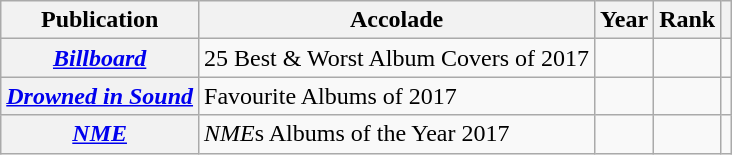<table class="wikitable sortable plainrowheaders">
<tr>
<th>Publication</th>
<th>Accolade</th>
<th>Year</th>
<th>Rank</th>
<th class="unsortable"></th>
</tr>
<tr>
<th scope="row"><em><a href='#'>Billboard</a></em></th>
<td>25 Best & Worst Album Covers of 2017</td>
<td></td>
<td></td>
<td></td>
</tr>
<tr>
<th scope="row"><em><a href='#'>Drowned in Sound</a></em></th>
<td>Favourite Albums of 2017</td>
<td></td>
<td></td>
<td></td>
</tr>
<tr>
<th scope="row"><em><a href='#'>NME</a></em></th>
<td><em>NME</em>s Albums of the Year 2017</td>
<td></td>
<td></td>
<td></td>
</tr>
</table>
